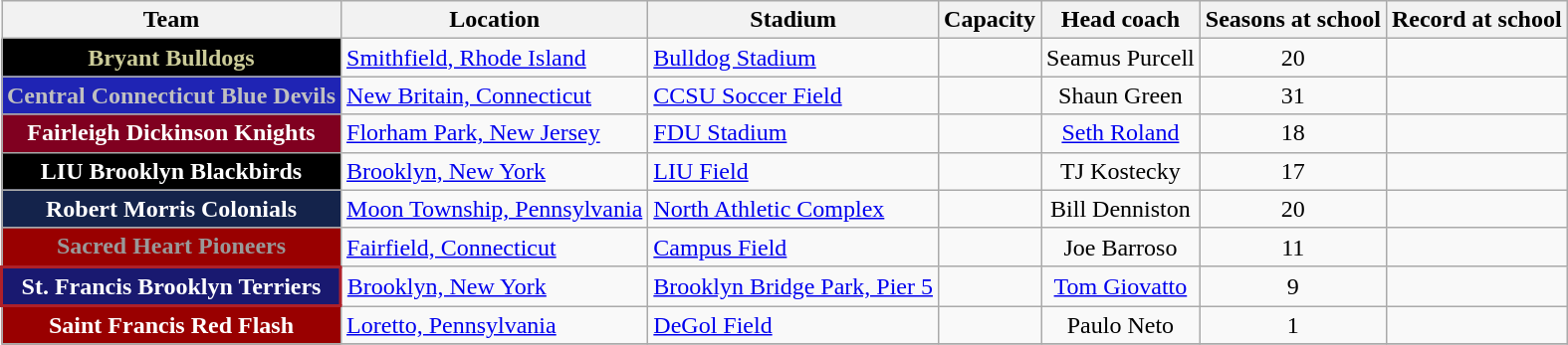<table class="wikitable sortable" style="text-align: left;">
<tr>
<th>Team</th>
<th>Location</th>
<th>Stadium</th>
<th>Capacity</th>
<th>Head coach</th>
<th>Seasons at school</th>
<th>Record at school</th>
</tr>
<tr>
<th style="background:#000000; color:#CCCC99;">Bryant Bulldogs</th>
<td><a href='#'>Smithfield, Rhode Island</a></td>
<td><a href='#'>Bulldog Stadium</a></td>
<td align="center"></td>
<td align="center">Seamus Purcell</td>
<td align="center">20</td>
<td align="center"></td>
</tr>
<tr>
<th style="background:#1F24B4; color:#C0C0C0;">Central Connecticut Blue Devils</th>
<td><a href='#'>New Britain, Connecticut</a></td>
<td><a href='#'>CCSU Soccer Field</a></td>
<td align="center"></td>
<td align="center">Shaun Green</td>
<td align="center">31</td>
<td align="center"></td>
</tr>
<tr>
<th style="background:#800020; color:#FFFFFF;">Fairleigh Dickinson Knights</th>
<td><a href='#'>Florham Park, New Jersey</a></td>
<td><a href='#'>FDU Stadium</a></td>
<td align="center"></td>
<td align="center"><a href='#'>Seth Roland</a></td>
<td align="center">18</td>
<td align="center"></td>
</tr>
<tr>
<th style="background:#000000; color:#FFFFFF;">LIU Brooklyn Blackbirds</th>
<td><a href='#'>Brooklyn, New York</a></td>
<td><a href='#'>LIU Field</a></td>
<td align="center"></td>
<td align="center">TJ Kostecky</td>
<td align="center">17</td>
<td align="center"></td>
</tr>
<tr>
<th style="background:#14234B; color:#FFFFFF;">Robert Morris Colonials</th>
<td><a href='#'>Moon Township, Pennsylvania</a></td>
<td><a href='#'>North Athletic Complex</a></td>
<td align="center"></td>
<td align="center">Bill Denniston</td>
<td align="center">20</td>
<td align="center"></td>
</tr>
<tr>
<th style="background:#990000; color:#999999;">Sacred Heart Pioneers</th>
<td><a href='#'>Fairfield, Connecticut</a></td>
<td><a href='#'>Campus Field</a></td>
<td align="center"></td>
<td align="center">Joe Barroso</td>
<td align="center">11</td>
<td align="center"></td>
</tr>
<tr>
<th style="background:#191970; border: 2px solid #AE2029;;color:#FFFFFF;">St. Francis Brooklyn Terriers</th>
<td><a href='#'>Brooklyn, New York</a></td>
<td><a href='#'> Brooklyn Bridge Park, Pier 5</a></td>
<td align="center"></td>
<td align="center"><a href='#'>Tom Giovatto</a></td>
<td align="center">9</td>
<td align="center"></td>
</tr>
<tr>
<th style="background:#990000; color:#FFFFFF;">Saint Francis Red Flash</th>
<td><a href='#'>Loretto, Pennsylvania</a></td>
<td><a href='#'>DeGol Field</a></td>
<td align="center"></td>
<td align="center">Paulo Neto</td>
<td align="center">1</td>
<td align="center"></td>
</tr>
<tr>
</tr>
</table>
